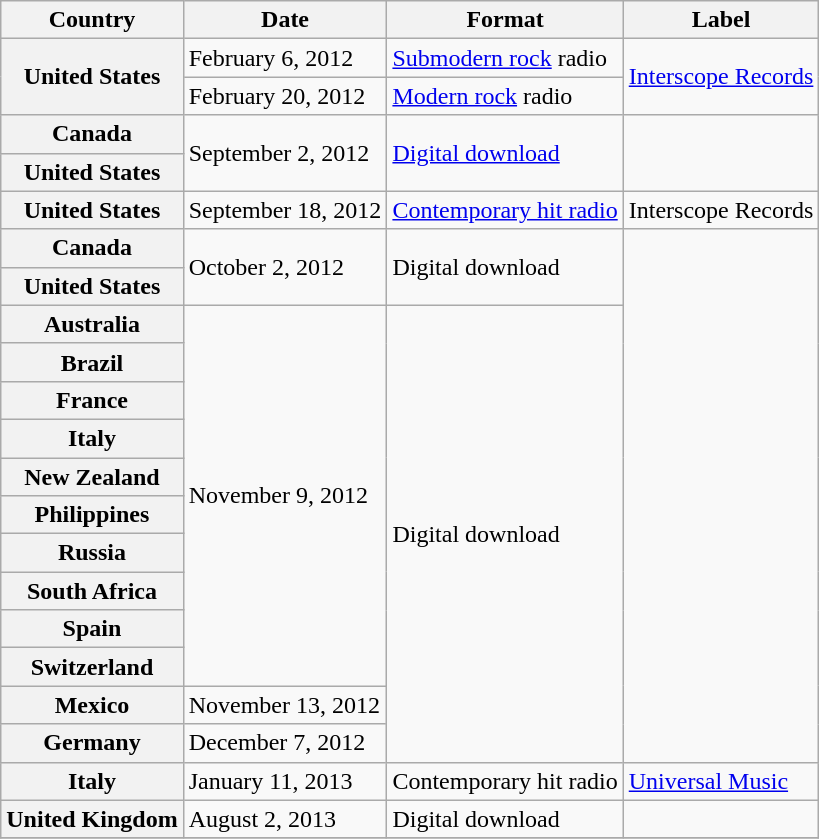<table class="wikitable plainrowheaders">
<tr>
<th scope="col">Country</th>
<th scope="col">Date</th>
<th scope="col">Format</th>
<th scope="col">Label</th>
</tr>
<tr>
<th scope="row" rowspan="2">United States</th>
<td>February 6, 2012</td>
<td><a href='#'>Submodern rock</a> radio</td>
<td rowspan="2"><a href='#'>Interscope Records</a></td>
</tr>
<tr>
<td>February 20, 2012</td>
<td><a href='#'>Modern rock</a> radio</td>
</tr>
<tr>
<th scope="row">Canada</th>
<td rowspan="2">September 2, 2012</td>
<td rowspan="2"><a href='#'>Digital download</a> </td>
<td rowspan="2"></td>
</tr>
<tr>
<th scope="row">United States</th>
</tr>
<tr>
<th scope="row">United States</th>
<td>September 18, 2012</td>
<td><a href='#'>Contemporary hit radio</a></td>
<td>Interscope Records</td>
</tr>
<tr>
<th scope="row">Canada</th>
<td rowspan="2">October 2, 2012</td>
<td rowspan="2">Digital download </td>
<td rowspan="14"></td>
</tr>
<tr>
<th scope="row">United States</th>
</tr>
<tr>
<th scope="row">Australia</th>
<td rowspan="10">November 9, 2012</td>
<td rowspan="12">Digital download</td>
</tr>
<tr>
<th scope="row">Brazil</th>
</tr>
<tr>
<th scope="row">France</th>
</tr>
<tr>
<th scope="row">Italy</th>
</tr>
<tr>
<th scope="row">New Zealand</th>
</tr>
<tr>
<th scope="row">Philippines</th>
</tr>
<tr>
<th scope="row">Russia</th>
</tr>
<tr>
<th scope="row">South Africa</th>
</tr>
<tr>
<th scope="row">Spain</th>
</tr>
<tr>
<th scope="row">Switzerland</th>
</tr>
<tr>
<th scope="row">Mexico</th>
<td>November 13, 2012</td>
</tr>
<tr>
<th scope="row">Germany</th>
<td>December 7, 2012</td>
</tr>
<tr>
<th scope="row">Italy</th>
<td>January 11, 2013</td>
<td>Contemporary hit radio</td>
<td><a href='#'>Universal Music</a></td>
</tr>
<tr>
<th scope="row">United Kingdom</th>
<td>August 2, 2013</td>
<td>Digital download</td>
<td></td>
</tr>
<tr>
</tr>
</table>
